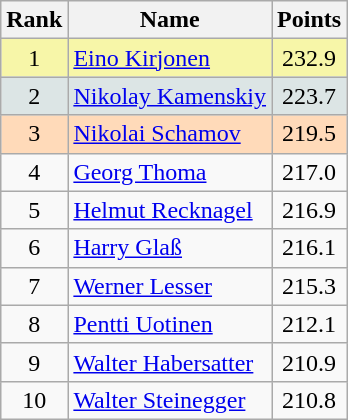<table class="wikitable sortable">
<tr>
<th align=Center>Rank</th>
<th>Name</th>
<th>Points</th>
</tr>
<tr style="background:#F7F6A8">
<td align=center>1</td>
<td> <a href='#'>Eino Kirjonen</a></td>
<td align=center>232.9</td>
</tr>
<tr style="background: #DCE5E5;">
<td align=center>2</td>
<td> <a href='#'>Nikolay Kamenskiy</a></td>
<td align=center>223.7</td>
</tr>
<tr style="background: #FFDAB9;">
<td align=center>3</td>
<td> <a href='#'>Nikolai Schamov</a></td>
<td align=center>219.5</td>
</tr>
<tr>
<td align=center>4</td>
<td> <a href='#'>Georg Thoma</a></td>
<td align=center>217.0</td>
</tr>
<tr>
<td align=center>5</td>
<td> <a href='#'>Helmut Recknagel</a></td>
<td align=center>216.9</td>
</tr>
<tr>
<td align=center>6</td>
<td> <a href='#'>Harry Glaß</a></td>
<td align=center>216.1</td>
</tr>
<tr>
<td align=center>7</td>
<td> <a href='#'>Werner Lesser</a></td>
<td align=center>215.3</td>
</tr>
<tr>
<td align=center>8</td>
<td> <a href='#'>Pentti Uotinen</a></td>
<td align=center>212.1</td>
</tr>
<tr>
<td align=center>9</td>
<td> <a href='#'>Walter Habersatter</a></td>
<td align=center>210.9</td>
</tr>
<tr>
<td align=center>10</td>
<td> <a href='#'>Walter Steinegger</a></td>
<td align=center>210.8</td>
</tr>
</table>
